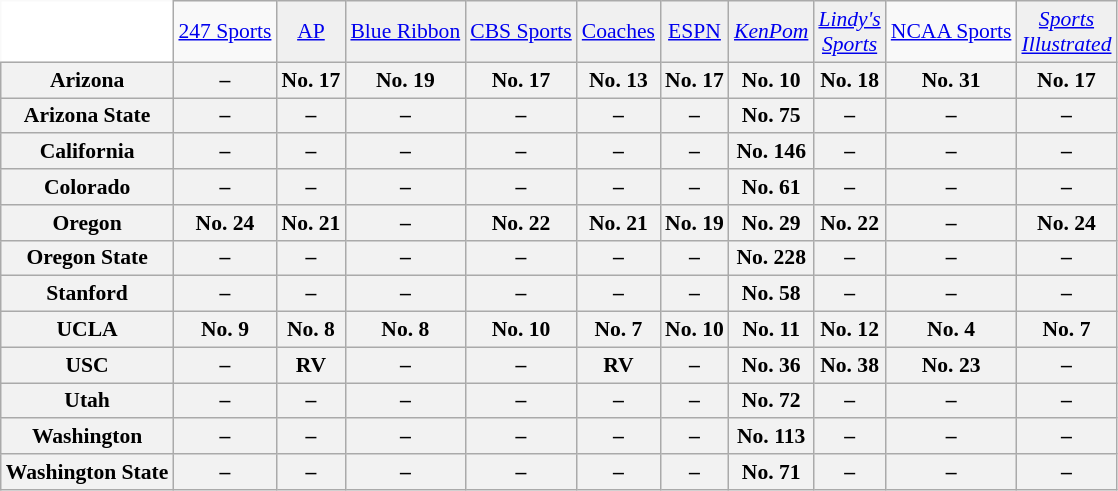<table class="wikitable" style="white-space:nowrap; font-size:90%;">
<tr>
<td style="background:white; border-top-style:hidden; border-left-style:hidden;"></td>
<td><a href='#'>247 Sports</a></td>
<td align="center" style="background:#f0f0f0;"><a href='#'>AP</a></td>
<td align="center" style="background:#f0f0f0;"><a href='#'>Blue Ribbon</a></td>
<td align="center" style="background:#f0f0f0;"><a href='#'>CBS Sports</a></td>
<td align="center" style="background:#f0f0f0;"><a href='#'>Coaches</a></td>
<td align="center" style="background:#f0f0f0;"><a href='#'>ESPN</a></td>
<td align="center" style="background:#f0f0f0;"><em><a href='#'>KenPom</a></em></td>
<td align="center" style="background:#f0f0f0;"><em><a href='#'>Lindy's<br>Sports</a></em></td>
<td><a href='#'>NCAA Sports</a></td>
<td align="center" style="background:#f0f0f0;"><em><a href='#'>Sports<br>Illustrated</a></em></td>
</tr>
<tr style="text-align:center;">
<th style=>Arizona</th>
<th>–</th>
<th>No. 17</th>
<th>No. 19</th>
<th>No. 17</th>
<th>No. 13</th>
<th>No. 17</th>
<th>No. 10</th>
<th>No. 18</th>
<th>No. 31</th>
<th>No. 17</th>
</tr>
<tr style="text-align:center;">
<th style=>Arizona State</th>
<th>–</th>
<th>–</th>
<th>–</th>
<th>–</th>
<th>–</th>
<th>–</th>
<th>No. 75</th>
<th>–</th>
<th>–</th>
<th>–</th>
</tr>
<tr style="text-align:center;">
<th style=>California</th>
<th>–</th>
<th>–</th>
<th>–</th>
<th>–</th>
<th>–</th>
<th>–</th>
<th>No. 146</th>
<th>–</th>
<th>–</th>
<th>–</th>
</tr>
<tr style="text-align:center;">
<th style=>Colorado</th>
<th>–</th>
<th>–</th>
<th>–</th>
<th>–</th>
<th>–</th>
<th>–</th>
<th>No. 61</th>
<th>–</th>
<th>–</th>
<th>–</th>
</tr>
<tr style="text-align:center;">
<th style=>Oregon</th>
<th>No. 24</th>
<th>No. 21</th>
<th>–</th>
<th>No. 22</th>
<th>No. 21</th>
<th>No. 19</th>
<th>No. 29</th>
<th>No. 22</th>
<th>–</th>
<th>No. 24</th>
</tr>
<tr style="text-align:center;">
<th style=>Oregon State</th>
<th>–</th>
<th>–</th>
<th>–</th>
<th>–</th>
<th>–</th>
<th>–</th>
<th>No. 228</th>
<th>–</th>
<th>–</th>
<th>–</th>
</tr>
<tr style="text-align:center;">
<th style=>Stanford</th>
<th>–</th>
<th>–</th>
<th>–</th>
<th>–</th>
<th>–</th>
<th>–</th>
<th>No. 58</th>
<th>–</th>
<th>–</th>
<th>–</th>
</tr>
<tr style="text-align:center;">
<th style=>UCLA</th>
<th>No. 9</th>
<th>No. 8</th>
<th>No. 8</th>
<th>No. 10</th>
<th>No. 7</th>
<th>No. 10</th>
<th>No. 11</th>
<th>No. 12</th>
<th>No. 4</th>
<th>No. 7</th>
</tr>
<tr style="text-align:center;">
<th style=>USC</th>
<th>–</th>
<th>RV</th>
<th>–</th>
<th>–</th>
<th>RV</th>
<th>–</th>
<th>No. 36</th>
<th>No. 38</th>
<th>No. 23</th>
<th>–</th>
</tr>
<tr style="text-align:center;">
<th style=>Utah</th>
<th>–</th>
<th>–</th>
<th>–</th>
<th>–</th>
<th>–</th>
<th>–</th>
<th>No. 72</th>
<th>–</th>
<th>–</th>
<th>–</th>
</tr>
<tr style="text-align:center;">
<th style=>Washington</th>
<th>–</th>
<th>–</th>
<th>–</th>
<th>–</th>
<th>–</th>
<th>–</th>
<th>No. 113</th>
<th>–</th>
<th>–</th>
<th>–</th>
</tr>
<tr style="text-align:center;">
<th style=>Washington State</th>
<th>–</th>
<th>–</th>
<th>–</th>
<th>–</th>
<th>–</th>
<th>–</th>
<th>No. 71</th>
<th>–</th>
<th>–</th>
<th>–</th>
</tr>
</table>
